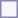<table style="border:1px solid #8888aa; background:#f7f8ff; padding:5px; font-size:95%; margin:0 12px 12px 0;">
</table>
